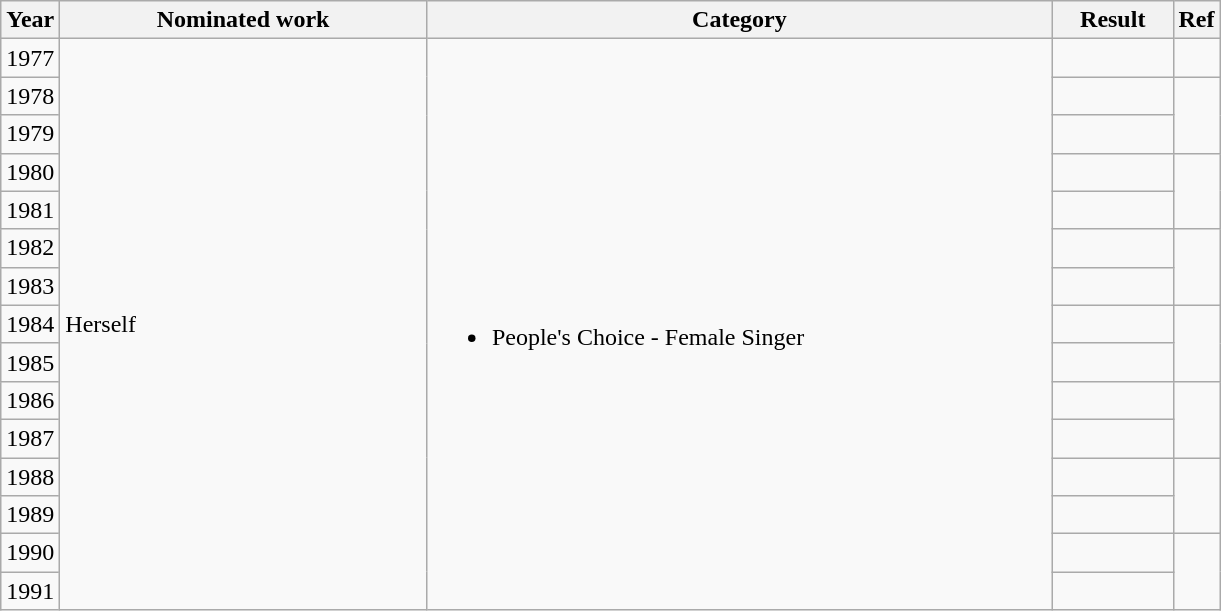<table class="wikitable">
<tr>
<th style="width:10px;">Year</th>
<th style="width:237px;">Nominated work</th>
<th style="width:410px;">Category</th>
<th style="width:73px;">Result</th>
<th>Ref</th>
</tr>
<tr>
<td>1977</td>
<td rowspan=15>Herself</td>
<td rowspan=15><br><ul><li>People's Choice - Female Singer</li></ul></td>
<td></td>
<td align=center></td>
</tr>
<tr>
<td>1978</td>
<td></td>
<td rowspan="2" style="text-align:center;"></td>
</tr>
<tr>
<td>1979</td>
<td></td>
</tr>
<tr>
<td>1980</td>
<td></td>
<td rowspan="2" style="text-align:center;"></td>
</tr>
<tr>
<td>1981</td>
<td></td>
</tr>
<tr>
<td>1982</td>
<td></td>
<td rowspan="2" style="text-align:center;"></td>
</tr>
<tr>
<td>1983</td>
<td></td>
</tr>
<tr>
<td>1984</td>
<td></td>
<td rowspan="2" style="text-align:center;"></td>
</tr>
<tr>
<td>1985</td>
<td></td>
</tr>
<tr>
<td>1986</td>
<td></td>
<td rowspan="2" style="text-align:center;"></td>
</tr>
<tr>
<td>1987</td>
<td></td>
</tr>
<tr>
<td>1988</td>
<td></td>
<td rowspan="2" style="text-align:center;"></td>
</tr>
<tr>
<td>1989</td>
<td></td>
</tr>
<tr>
<td>1990</td>
<td></td>
<td rowspan="2" style="text-align:center;"></td>
</tr>
<tr>
<td>1991</td>
<td></td>
</tr>
</table>
